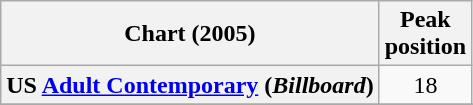<table class="wikitable plainrowheaders">
<tr>
<th>Chart (2005)</th>
<th>Peak<br>position</th>
</tr>
<tr>
<th scope="row">US <a href='#'>Adult Contemporary</a> (<em>Billboard</em>)</th>
<td align="center">18</td>
</tr>
<tr>
</tr>
<tr>
</tr>
</table>
